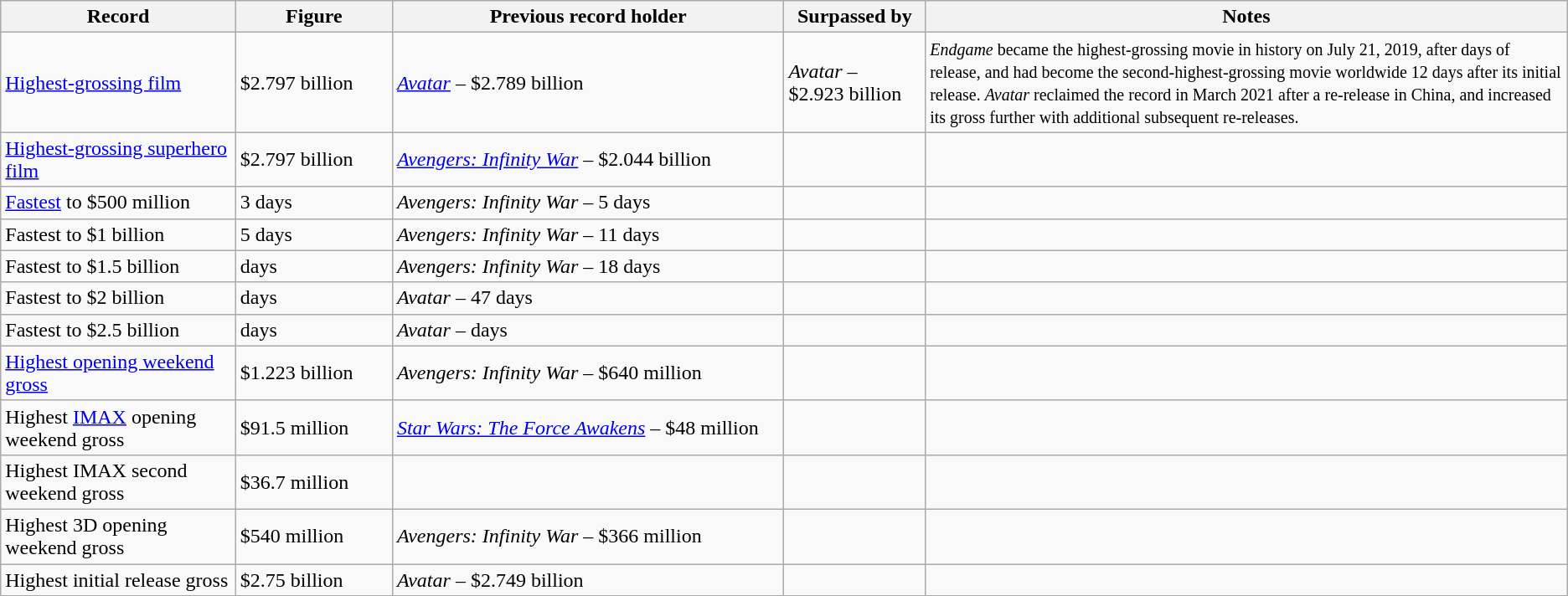<table class="wikitable">
<tr>
<th width=15%>Record</th>
<th width=10%>Figure</th>
<th width=25%>Previous record holder</th>
<th>Surpassed by</th>
<th>Notes</th>
</tr>
<tr>
<td><a href='#'>Highest-grossing film</a></td>
<td>$2.797 billion</td>
<td><em><a href='#'>Avatar</a></em> – $2.789 billion</td>
<td><em>Avatar</em> – $2.923 billion</td>
<td><small><em>Endgame</em> became the highest-grossing movie in history on July 21, 2019, after  days of release, and had become the second-highest-grossing movie worldwide 12 days after its initial release. <em>Avatar</em> reclaimed the record in March 2021 after a re-release in China, and increased its gross further with additional subsequent re-releases.</small></td>
</tr>
<tr>
<td><a href='#'>Highest-grossing superhero film</a></td>
<td>$2.797 billion</td>
<td><em><a href='#'>Avengers: Infinity War</a></em>  –  $2.044 billion</td>
<td></td>
<td></td>
</tr>
<tr>
<td><a href='#'>Fastest</a> to $500 million</td>
<td>3 days</td>
<td><em>Avengers: Infinity War  –</em> 5 days</td>
<td></td>
<td></td>
</tr>
<tr>
<td>Fastest to $1 billion</td>
<td>5 days</td>
<td><em>Avengers: Infinity War</em> – 11 days</td>
<td></td>
<td></td>
</tr>
<tr>
<td>Fastest to $1.5 billion</td>
<td> days</td>
<td><em>Avengers: Infinity War</em> – 18 days</td>
<td></td>
<td></td>
</tr>
<tr>
<td>Fastest to $2 billion</td>
<td> days</td>
<td><em>Avatar</em> – 47 days</td>
<td></td>
<td></td>
</tr>
<tr>
<td>Fastest to $2.5 billion</td>
<td> days</td>
<td><em>Avatar</em> –  days</td>
<td></td>
<td></td>
</tr>
<tr>
<td><a href='#'>Highest opening weekend gross</a></td>
<td>$1.223 billion</td>
<td><em>Avengers: Infinity War</em> – $640 million</td>
<td></td>
<td></td>
</tr>
<tr>
<td>Highest <a href='#'>IMAX</a> opening weekend gross</td>
<td>$91.5 million</td>
<td><em><a href='#'>Star Wars: The Force Awakens</a></em> – $48 million</td>
<td></td>
<td></td>
</tr>
<tr>
<td>Highest IMAX second weekend gross</td>
<td>$36.7 million</td>
<td></td>
<td></td>
<td></td>
</tr>
<tr>
<td>Highest 3D opening weekend gross</td>
<td>$540 million</td>
<td><em>Avengers: Infinity War</em> – $366 million</td>
<td></td>
<td></td>
</tr>
<tr>
<td>Highest initial release gross</td>
<td>$2.75 billion</td>
<td><em>Avatar</em> – $2.749 billion</td>
<td></td>
<td></td>
</tr>
</table>
